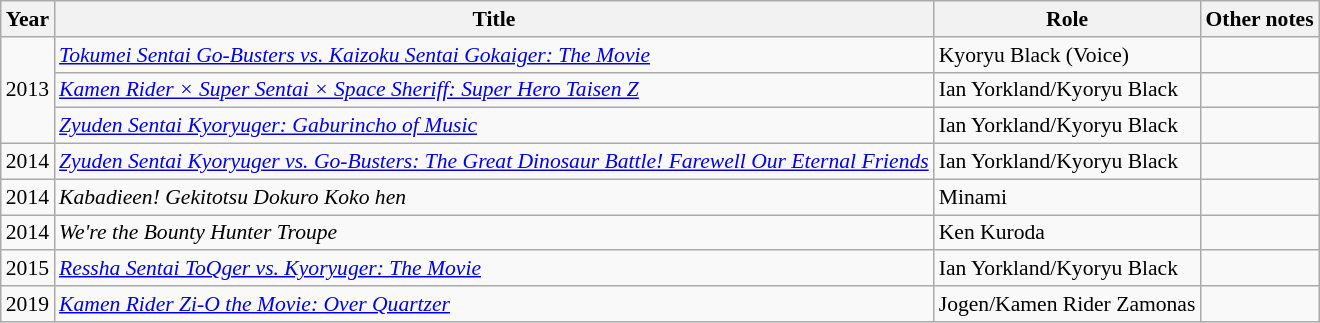<table class="wikitable" style="font-size: 90%;">
<tr>
<th>Year</th>
<th>Title</th>
<th>Role</th>
<th>Other notes</th>
</tr>
<tr>
<td rowspan="3">2013</td>
<td><em><a href='#'>Tokumei Sentai Go-Busters vs. Kaizoku Sentai Gokaiger: The Movie</a></em></td>
<td>Kyoryu Black (Voice)</td>
<td></td>
</tr>
<tr>
<td><em><a href='#'>Kamen Rider × Super Sentai × Space Sheriff: Super Hero Taisen Z</a></em></td>
<td>Ian Yorkland/Kyoryu Black</td>
<td></td>
</tr>
<tr>
<td><em><a href='#'>Zyuden Sentai Kyoryuger: Gaburincho of Music</a></em></td>
<td>Ian Yorkland/Kyoryu Black</td>
<td></td>
</tr>
<tr>
<td>2014</td>
<td><em><a href='#'>Zyuden Sentai Kyoryuger vs. Go-Busters: The Great Dinosaur Battle! Farewell Our Eternal Friends</a></em></td>
<td>Ian Yorkland/Kyoryu Black</td>
<td></td>
</tr>
<tr>
<td>2014</td>
<td><em>Kabadieen! Gekitotsu Dokuro Koko hen</em></td>
<td>Minami</td>
<td></td>
</tr>
<tr>
<td>2014</td>
<td><em>We're the Bounty Hunter Troupe</em></td>
<td>Ken Kuroda</td>
<td></td>
</tr>
<tr>
<td>2015</td>
<td><em><a href='#'>Ressha Sentai ToQger vs. Kyoryuger: The Movie</a></em></td>
<td>Ian Yorkland/Kyoryu Black</td>
<td></td>
</tr>
<tr>
<td>2019</td>
<td><em><a href='#'>Kamen Rider Zi-O the Movie: Over Quartzer</a></em></td>
<td>Jogen/Kamen Rider Zamonas</td>
<td></td>
</tr>
</table>
